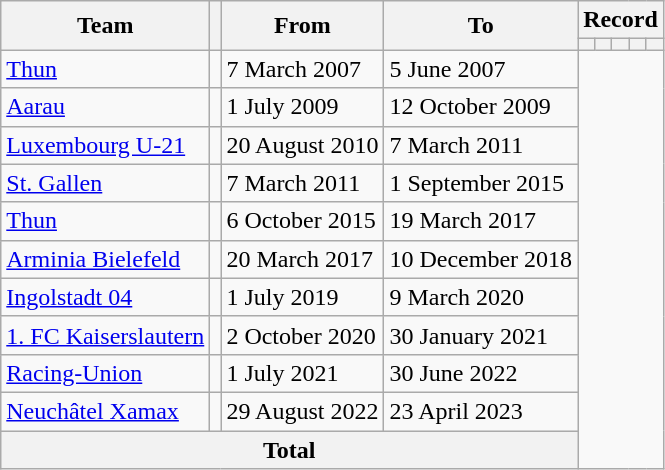<table class="wikitable" style="text-align: center">
<tr>
<th rowspan="2">Team</th>
<th rowspan=2></th>
<th rowspan="2">From</th>
<th rowspan="2">To</th>
<th colspan="8">Record</th>
</tr>
<tr>
<th></th>
<th></th>
<th></th>
<th></th>
<th></th>
</tr>
<tr>
<td align="left"><a href='#'>Thun</a></td>
<td></td>
<td align="left">7 March 2007</td>
<td align="left">5 June 2007<br></td>
</tr>
<tr>
<td align="left"><a href='#'>Aarau</a></td>
<td></td>
<td align="left">1 July 2009</td>
<td align="left">12 October 2009<br></td>
</tr>
<tr>
<td align="left"><a href='#'>Luxembourg U-21</a></td>
<td></td>
<td align="left">20 August 2010</td>
<td align="left">7 March 2011<br></td>
</tr>
<tr>
<td align="left"><a href='#'>St. Gallen</a></td>
<td></td>
<td align="left">7 March 2011</td>
<td align="left">1 September 2015<br></td>
</tr>
<tr>
<td align="left"><a href='#'>Thun</a></td>
<td></td>
<td align="left">6 October 2015</td>
<td align="left">19 March 2017<br></td>
</tr>
<tr>
<td align="left"><a href='#'>Arminia Bielefeld</a></td>
<td></td>
<td align="left">20 March 2017</td>
<td align="left">10 December 2018<br></td>
</tr>
<tr>
<td align="left"><a href='#'>Ingolstadt 04</a></td>
<td></td>
<td align="left">1 July 2019</td>
<td align="left">9 March 2020<br></td>
</tr>
<tr>
<td align="left"><a href='#'>1. FC Kaiserslautern</a></td>
<td></td>
<td align="left">2 October 2020</td>
<td align="left">30 January 2021<br></td>
</tr>
<tr>
<td align="left"><a href='#'>Racing-Union</a></td>
<td></td>
<td align="left">1 July 2021</td>
<td align="left">30 June 2022<br></td>
</tr>
<tr>
<td align="left"><a href='#'>Neuchâtel Xamax</a></td>
<td></td>
<td align="left">29 August 2022</td>
<td align="left">23 April 2023<br></td>
</tr>
<tr>
<th colspan=4>Total<br></th>
</tr>
</table>
